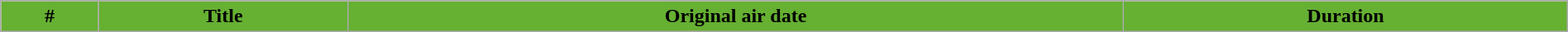<table class="wikitable plainrowheaders" style="width:100%; background:#fff;">
<tr>
<th style="background:#66b032;">#</th>
<th style="background:#66b032;">Title</th>
<th style="background:#66b032;">Original air date</th>
<th style="background:#66b032;">Duration<br>




</th>
</tr>
</table>
